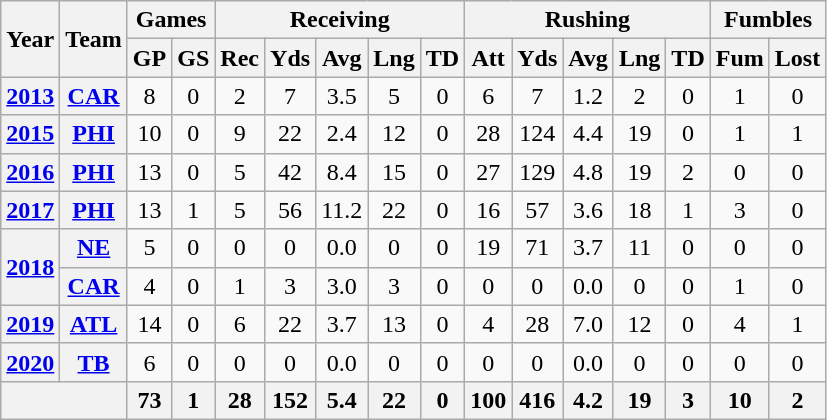<table class=wikitable style="text-align:center;">
<tr>
<th rowspan="2">Year</th>
<th rowspan="2">Team</th>
<th colspan="2">Games</th>
<th colspan="5">Receiving</th>
<th colspan="5">Rushing</th>
<th colspan="2">Fumbles</th>
</tr>
<tr>
<th>GP</th>
<th>GS</th>
<th>Rec</th>
<th>Yds</th>
<th>Avg</th>
<th>Lng</th>
<th>TD</th>
<th>Att</th>
<th>Yds</th>
<th>Avg</th>
<th>Lng</th>
<th>TD</th>
<th>Fum</th>
<th>Lost</th>
</tr>
<tr>
<th><a href='#'>2013</a></th>
<th><a href='#'>CAR</a></th>
<td>8</td>
<td>0</td>
<td>2</td>
<td>7</td>
<td>3.5</td>
<td>5</td>
<td>0</td>
<td>6</td>
<td>7</td>
<td>1.2</td>
<td>2</td>
<td>0</td>
<td>1</td>
<td>0</td>
</tr>
<tr>
<th><a href='#'>2015</a></th>
<th><a href='#'>PHI</a></th>
<td>10</td>
<td>0</td>
<td>9</td>
<td>22</td>
<td>2.4</td>
<td>12</td>
<td>0</td>
<td>28</td>
<td>124</td>
<td>4.4</td>
<td>19</td>
<td>0</td>
<td>1</td>
<td>1</td>
</tr>
<tr>
<th><a href='#'>2016</a></th>
<th><a href='#'>PHI</a></th>
<td>13</td>
<td>0</td>
<td>5</td>
<td>42</td>
<td>8.4</td>
<td>15</td>
<td>0</td>
<td>27</td>
<td>129</td>
<td>4.8</td>
<td>19</td>
<td>2</td>
<td>0</td>
<td>0</td>
</tr>
<tr>
<th><a href='#'>2017</a></th>
<th><a href='#'>PHI</a></th>
<td>13</td>
<td>1</td>
<td>5</td>
<td>56</td>
<td>11.2</td>
<td>22</td>
<td>0</td>
<td>16</td>
<td>57</td>
<td>3.6</td>
<td>18</td>
<td>1</td>
<td>3</td>
<td>0</td>
</tr>
<tr>
<th rowspan="2"><a href='#'>2018</a></th>
<th><a href='#'>NE</a></th>
<td>5</td>
<td>0</td>
<td>0</td>
<td>0</td>
<td>0.0</td>
<td>0</td>
<td>0</td>
<td>19</td>
<td>71</td>
<td>3.7</td>
<td>11</td>
<td>0</td>
<td>0</td>
<td>0</td>
</tr>
<tr>
<th><a href='#'>CAR</a></th>
<td>4</td>
<td>0</td>
<td>1</td>
<td>3</td>
<td>3.0</td>
<td>3</td>
<td>0</td>
<td>0</td>
<td>0</td>
<td>0.0</td>
<td>0</td>
<td>0</td>
<td>1</td>
<td>0</td>
</tr>
<tr>
<th><a href='#'>2019</a></th>
<th><a href='#'>ATL</a></th>
<td>14</td>
<td>0</td>
<td>6</td>
<td>22</td>
<td>3.7</td>
<td>13</td>
<td>0</td>
<td>4</td>
<td>28</td>
<td>7.0</td>
<td>12</td>
<td>0</td>
<td>4</td>
<td>1</td>
</tr>
<tr>
<th><a href='#'>2020</a></th>
<th><a href='#'>TB</a></th>
<td>6</td>
<td>0</td>
<td>0</td>
<td>0</td>
<td>0.0</td>
<td>0</td>
<td>0</td>
<td>0</td>
<td>0</td>
<td>0.0</td>
<td>0</td>
<td>0</td>
<td>0</td>
<td>0</td>
</tr>
<tr>
<th colspan="2"></th>
<th>73</th>
<th>1</th>
<th>28</th>
<th>152</th>
<th>5.4</th>
<th>22</th>
<th>0</th>
<th>100</th>
<th>416</th>
<th>4.2</th>
<th>19</th>
<th>3</th>
<th>10</th>
<th>2</th>
</tr>
</table>
